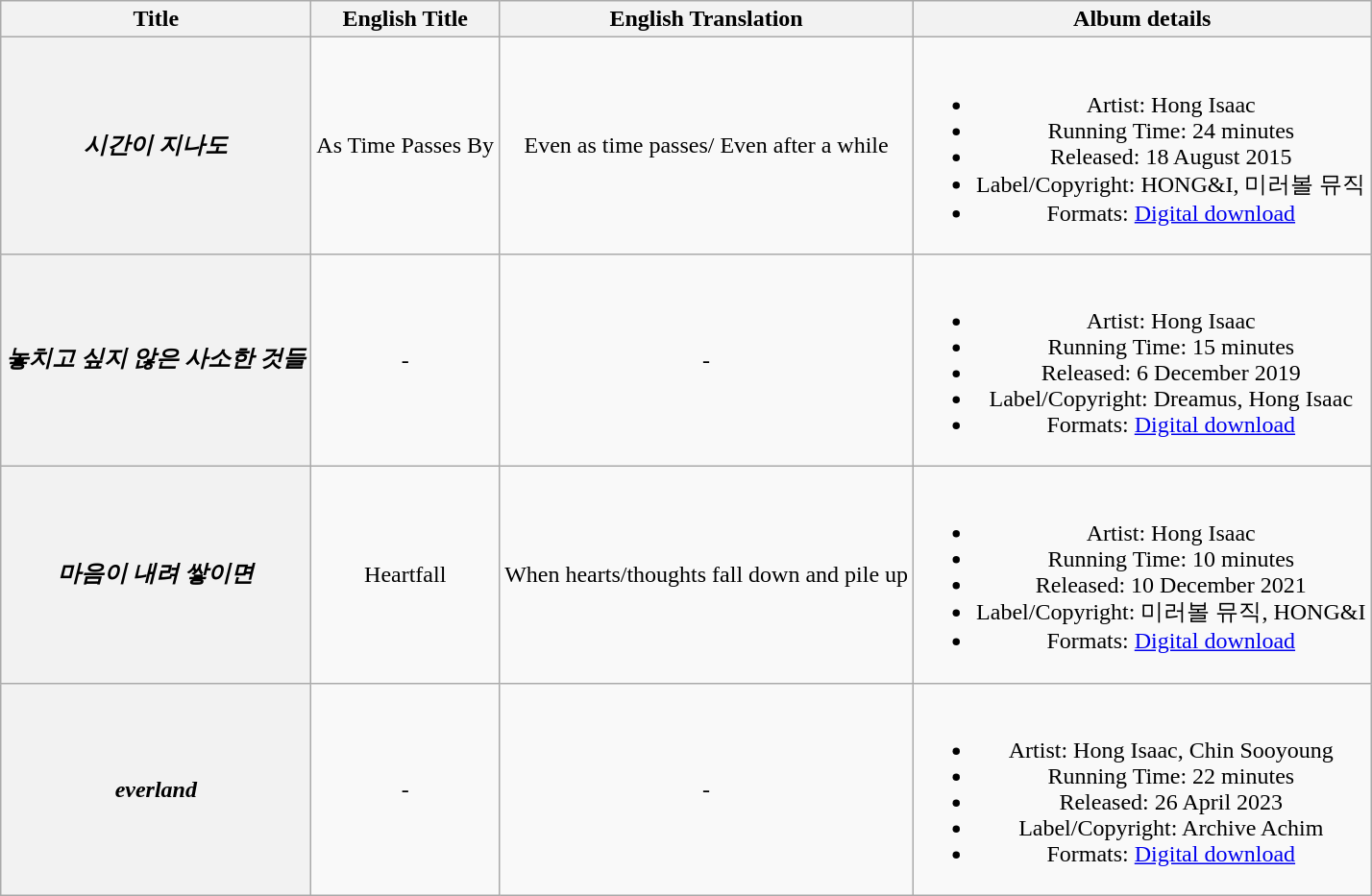<table class="wikitable plainrowheaders" style="text-align:center;">
<tr>
<th scope="col">Title</th>
<th scope="col">English Title</th>
<th scope="col">English Translation</th>
<th scope="col">Album details</th>
</tr>
<tr>
<th scope="row"><em>시간이 지나도</em></th>
<td>As Time Passes By</td>
<td>Even as time passes/ Even after a while</td>
<td><br><ul><li>Artist: Hong Isaac</li><li>Running Time: 24 minutes</li><li>Released: 18 August 2015</li><li>Label/Copyright: HONG&I, 미러볼 뮤직</li><li>Formats: <a href='#'>Digital download</a></li></ul></td>
</tr>
<tr>
<th scope="row"><em>놓치고 싶지 않은 사소한 것들</em></th>
<td>-</td>
<td>-</td>
<td><br><ul><li>Artist: Hong Isaac</li><li>Running Time: 15 minutes</li><li>Released: 6 December 2019</li><li>Label/Copyright: Dreamus, Hong Isaac</li><li>Formats: <a href='#'>Digital download</a></li></ul></td>
</tr>
<tr>
<th scope="row"><em>마음이 내려 쌓이면</em></th>
<td>Heartfall</td>
<td>When hearts/thoughts fall down and pile up</td>
<td><br><ul><li>Artist: Hong Isaac</li><li>Running Time: 10 minutes</li><li>Released: 10 December 2021</li><li>Label/Copyright: 미러볼 뮤직, HONG&I</li><li>Formats: <a href='#'>Digital download</a></li></ul></td>
</tr>
<tr>
<th scope="row"><em>everland</em></th>
<td>-</td>
<td>-</td>
<td><br><ul><li>Artist: Hong Isaac, Chin Sooyoung</li><li>Running Time: 22 minutes</li><li>Released: 26 April 2023</li><li>Label/Copyright: Archive Achim</li><li>Formats: <a href='#'>Digital download</a></li></ul></td>
</tr>
</table>
